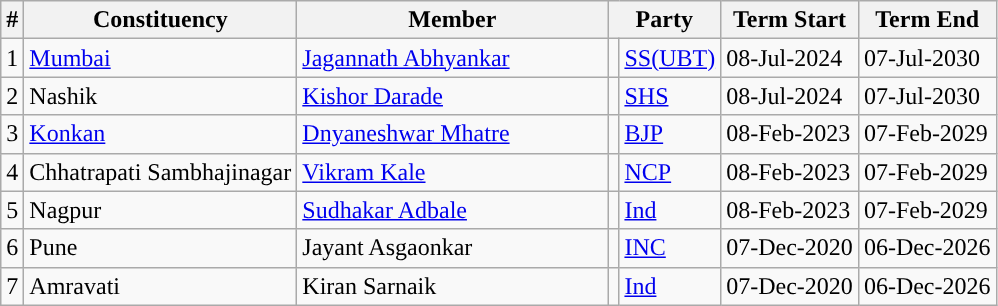<table class="wikitable sortable">
<tr>
<th>#</th>
<th>Constituency</th>
<th style="width:200px">Member</th>
<th colspan="2">Party</th>
<th>Term Start</th>
<th>Term End</th>
</tr>
<tr>
<td>1</td>
<td><a href='#'>Mumbai</a></td>
<td><a href='#'>Jagannath Abhyankar</a></td>
<td style="background-color: "></td>
<td><a href='#'>SS(UBT)</a></td>
<td>08-Jul-2024</td>
<td>07-Jul-2030</td>
</tr>
<tr>
<td>2</td>
<td>Nashik</td>
<td><a href='#'>Kishor Darade</a></td>
<td style="background-color: "></td>
<td><a href='#'>SHS</a></td>
<td>08-Jul-2024</td>
<td>07-Jul-2030</td>
</tr>
<tr>
<td>3</td>
<td><a href='#'>Konkan</a></td>
<td><a href='#'>Dnyaneshwar Mhatre</a></td>
<td style="background-color: "></td>
<td><a href='#'>BJP</a></td>
<td>08-Feb-2023</td>
<td>07-Feb-2029</td>
</tr>
<tr>
<td>4</td>
<td>Chhatrapati Sambhajinagar</td>
<td><a href='#'>Vikram Kale</a></td>
<td style="background-color: "></td>
<td><a href='#'>NCP</a></td>
<td>08-Feb-2023</td>
<td>07-Feb-2029</td>
</tr>
<tr>
<td>5</td>
<td>Nagpur</td>
<td><a href='#'>Sudhakar Adbale</a></td>
<td style="background-color: "></td>
<td><a href='#'>Ind</a></td>
<td>08-Feb-2023</td>
<td>07-Feb-2029</td>
</tr>
<tr>
<td>6</td>
<td>Pune</td>
<td>Jayant Asgaonkar</td>
<td style="background-color: "></td>
<td><a href='#'>INC</a></td>
<td>07-Dec-2020</td>
<td>06-Dec-2026</td>
</tr>
<tr>
<td>7</td>
<td>Amravati</td>
<td>Kiran Sarnaik</td>
<td style="background-color: "></td>
<td><a href='#'>Ind</a></td>
<td>07-Dec-2020</td>
<td>06-Dec-2026</td>
</tr>
</table>
